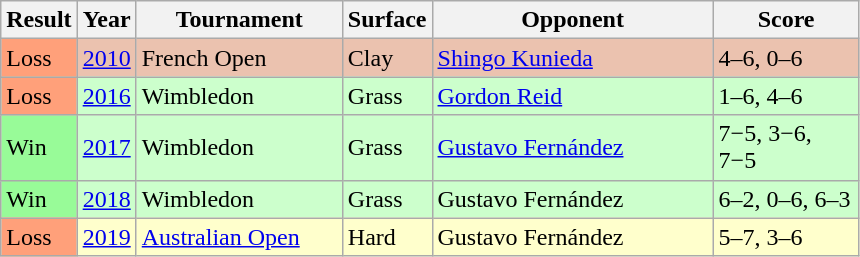<table class="sortable wikitable">
<tr>
<th>Result</th>
<th style="width:25px;">Year</th>
<th style="width:130px;">Tournament</th>
<th style="width:20px;">Surface</th>
<th style="width:180px;">Opponent</th>
<th style="width:90px;" class="unsortable">Score</th>
</tr>
<tr style="background:#ebc2af;">
<td bgcolor=ffa07a>Loss</td>
<td><a href='#'>2010</a></td>
<td>French Open</td>
<td>Clay</td>
<td> <a href='#'>Shingo Kunieda</a></td>
<td>4–6, 0–6</td>
</tr>
<tr style="background:#cfc;">
<td bgcolor=ffa07a>Loss</td>
<td><a href='#'>2016</a></td>
<td>Wimbledon</td>
<td>Grass</td>
<td> <a href='#'>Gordon Reid</a></td>
<td>1–6, 4–6</td>
</tr>
<tr style="background:#cfc;">
<td bgcolor=98FB98>Win</td>
<td><a href='#'>2017</a></td>
<td>Wimbledon</td>
<td>Grass</td>
<td> <a href='#'>Gustavo Fernández</a></td>
<td>7−5, 3−6, 7−5</td>
</tr>
<tr style="background:#cfc;">
<td bgcolor=98FB98>Win</td>
<td><a href='#'>2018</a></td>
<td>Wimbledon</td>
<td>Grass</td>
<td> Gustavo Fernández</td>
<td>6–2, 0–6, 6–3</td>
</tr>
<tr style="background:#ffc;">
<td bgcolor=ffa07a>Loss</td>
<td><a href='#'>2019</a></td>
<td><a href='#'>Australian Open</a></td>
<td>Hard</td>
<td> Gustavo Fernández</td>
<td>5–7, 3–6</td>
</tr>
</table>
